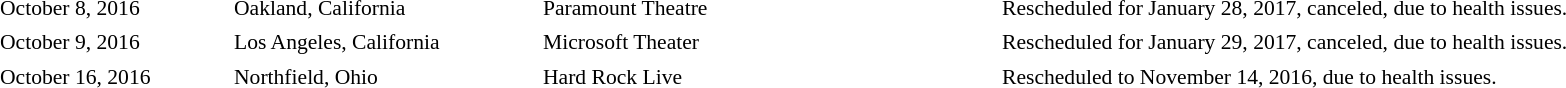<table cellpadding="2" style="border: 0px solid darkgray; font-size:90%">
<tr>
<th width="150"></th>
<th width="200"></th>
<th width="300"></th>
<th width="575"></th>
</tr>
<tr border="0">
<td>October 8, 2016</td>
<td>Oakland, California</td>
<td>Paramount Theatre</td>
<td>Rescheduled for January 28, 2017, canceled, due to health issues.</td>
</tr>
<tr>
<td>October 9, 2016</td>
<td>Los Angeles, California</td>
<td>Microsoft Theater</td>
<td>Rescheduled for January 29, 2017, canceled, due to health issues.</td>
</tr>
<tr>
<td>October 16, 2016</td>
<td>Northfield, Ohio</td>
<td>Hard Rock Live</td>
<td>Rescheduled to November 14, 2016, due to health issues.</td>
</tr>
<tr>
</tr>
</table>
